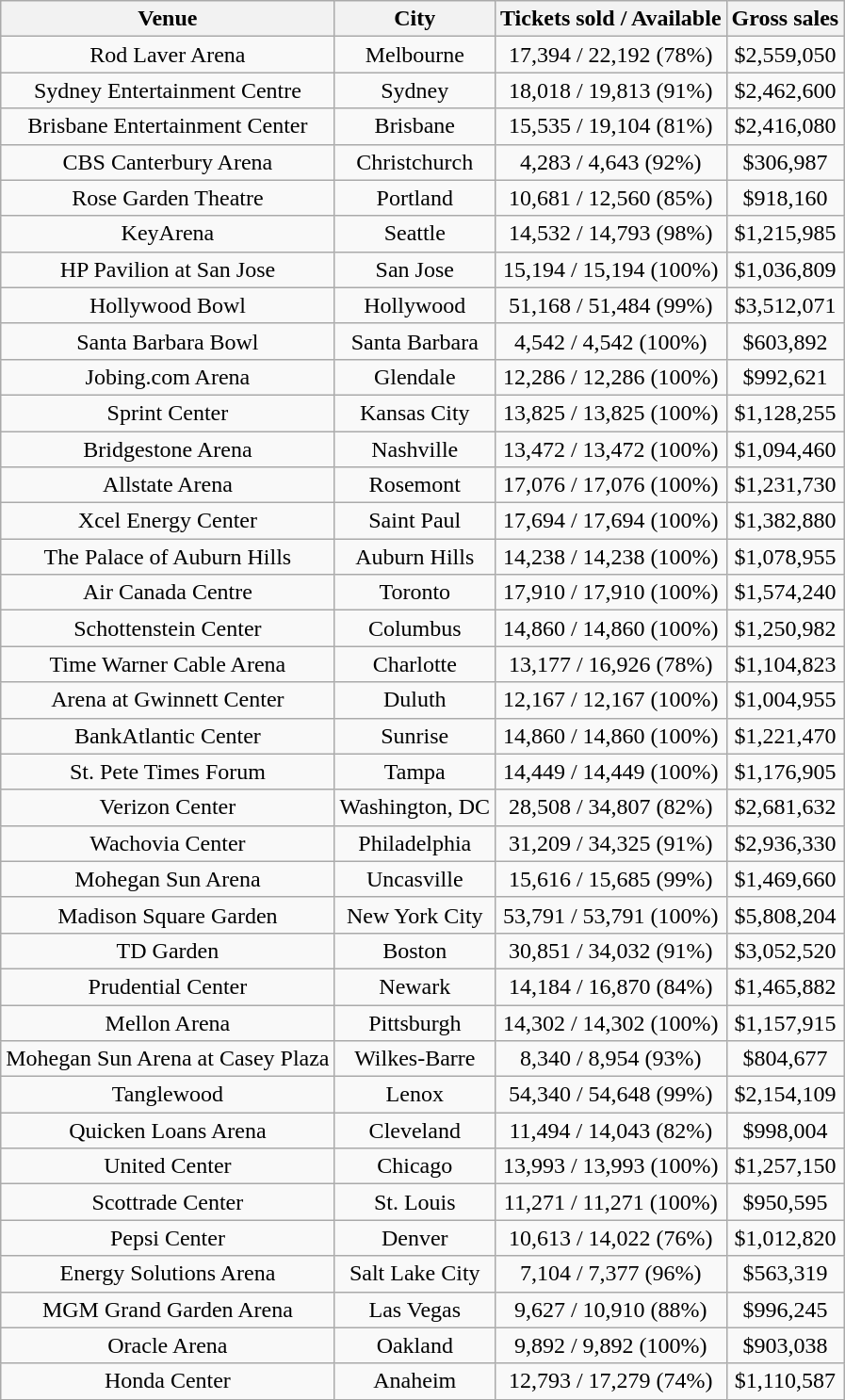<table class="wikitable" style="text-align:center;">
<tr>
<th>Venue</th>
<th>City</th>
<th>Tickets sold / Available</th>
<th>Gross sales</th>
</tr>
<tr>
<td>Rod Laver Arena</td>
<td>Melbourne</td>
<td>17,394 / 22,192 (78%)</td>
<td>$2,559,050</td>
</tr>
<tr>
<td>Sydney Entertainment Centre</td>
<td>Sydney</td>
<td>18,018 / 19,813 (91%)</td>
<td>$2,462,600</td>
</tr>
<tr>
<td>Brisbane Entertainment Center</td>
<td>Brisbane</td>
<td>15,535 / 19,104 (81%)</td>
<td>$2,416,080</td>
</tr>
<tr>
<td>CBS Canterbury Arena</td>
<td>Christchurch</td>
<td>4,283 / 4,643 (92%)</td>
<td>$306,987</td>
</tr>
<tr>
<td>Rose Garden Theatre</td>
<td>Portland</td>
<td>10,681 / 12,560 (85%)</td>
<td>$918,160</td>
</tr>
<tr>
<td>KeyArena</td>
<td>Seattle</td>
<td>14,532 / 14,793 (98%)</td>
<td>$1,215,985</td>
</tr>
<tr>
<td>HP Pavilion at San Jose</td>
<td>San Jose</td>
<td>15,194 / 15,194 (100%)</td>
<td>$1,036,809</td>
</tr>
<tr>
<td>Hollywood Bowl</td>
<td>Hollywood</td>
<td>51,168 / 51,484 (99%)</td>
<td>$3,512,071</td>
</tr>
<tr>
<td>Santa Barbara Bowl</td>
<td>Santa Barbara</td>
<td>4,542 / 4,542 (100%)</td>
<td>$603,892</td>
</tr>
<tr>
<td>Jobing.com Arena</td>
<td>Glendale</td>
<td>12,286 / 12,286 (100%)</td>
<td>$992,621</td>
</tr>
<tr>
<td>Sprint Center</td>
<td>Kansas City</td>
<td>13,825 / 13,825 (100%)</td>
<td>$1,128,255</td>
</tr>
<tr>
<td>Bridgestone Arena</td>
<td>Nashville</td>
<td>13,472 / 13,472 (100%)</td>
<td>$1,094,460</td>
</tr>
<tr>
<td>Allstate Arena</td>
<td>Rosemont</td>
<td>17,076 / 17,076 (100%)</td>
<td>$1,231,730</td>
</tr>
<tr>
<td>Xcel Energy Center</td>
<td>Saint Paul</td>
<td>17,694 / 17,694 (100%)</td>
<td>$1,382,880</td>
</tr>
<tr>
<td>The Palace of Auburn Hills</td>
<td>Auburn Hills</td>
<td>14,238 / 14,238 (100%)</td>
<td>$1,078,955</td>
</tr>
<tr>
<td>Air Canada Centre</td>
<td>Toronto</td>
<td>17,910 / 17,910 (100%)</td>
<td>$1,574,240</td>
</tr>
<tr>
<td>Schottenstein Center</td>
<td>Columbus</td>
<td>14,860 / 14,860 (100%)</td>
<td>$1,250,982</td>
</tr>
<tr>
<td>Time Warner Cable Arena</td>
<td>Charlotte</td>
<td>13,177 / 16,926 (78%)</td>
<td>$1,104,823</td>
</tr>
<tr>
<td>Arena at Gwinnett Center</td>
<td>Duluth</td>
<td>12,167 / 12,167 (100%)</td>
<td>$1,004,955</td>
</tr>
<tr>
<td>BankAtlantic Center</td>
<td>Sunrise</td>
<td>14,860 / 14,860 (100%)</td>
<td>$1,221,470</td>
</tr>
<tr>
<td>St. Pete Times Forum</td>
<td>Tampa</td>
<td>14,449 / 14,449 (100%)</td>
<td>$1,176,905</td>
</tr>
<tr>
<td>Verizon Center</td>
<td>Washington, DC</td>
<td>28,508 / 34,807 (82%)</td>
<td>$2,681,632</td>
</tr>
<tr>
<td>Wachovia Center</td>
<td>Philadelphia</td>
<td>31,209 / 34,325 (91%)</td>
<td>$2,936,330</td>
</tr>
<tr>
<td>Mohegan Sun Arena</td>
<td>Uncasville</td>
<td>15,616 / 15,685 (99%)</td>
<td>$1,469,660</td>
</tr>
<tr>
<td>Madison Square Garden</td>
<td>New York City</td>
<td>53,791 / 53,791 (100%)</td>
<td>$5,808,204</td>
</tr>
<tr>
<td>TD Garden</td>
<td>Boston</td>
<td>30,851 / 34,032 (91%)</td>
<td>$3,052,520</td>
</tr>
<tr>
<td>Prudential Center</td>
<td>Newark</td>
<td>14,184 / 16,870 (84%)</td>
<td>$1,465,882</td>
</tr>
<tr>
<td>Mellon Arena</td>
<td>Pittsburgh</td>
<td>14,302 / 14,302 (100%)</td>
<td>$1,157,915</td>
</tr>
<tr>
<td>Mohegan Sun Arena at Casey Plaza</td>
<td>Wilkes-Barre</td>
<td>8,340 / 8,954 (93%)</td>
<td>$804,677</td>
</tr>
<tr>
<td>Tanglewood</td>
<td>Lenox</td>
<td>54,340 / 54,648 (99%)</td>
<td>$2,154,109</td>
</tr>
<tr>
<td>Quicken Loans Arena</td>
<td>Cleveland</td>
<td>11,494 / 14,043 (82%)</td>
<td>$998,004</td>
</tr>
<tr>
<td>United Center</td>
<td>Chicago</td>
<td>13,993 / 13,993 (100%)</td>
<td>$1,257,150</td>
</tr>
<tr>
<td>Scottrade Center</td>
<td>St. Louis</td>
<td>11,271 / 11,271 (100%)</td>
<td>$950,595</td>
</tr>
<tr>
<td>Pepsi Center</td>
<td>Denver</td>
<td>10,613 / 14,022 (76%)</td>
<td>$1,012,820</td>
</tr>
<tr>
<td>Energy Solutions Arena</td>
<td>Salt Lake City</td>
<td>7,104 / 7,377 (96%)</td>
<td>$563,319</td>
</tr>
<tr>
<td>MGM Grand Garden Arena</td>
<td>Las Vegas</td>
<td>9,627 / 10,910 (88%)</td>
<td>$996,245</td>
</tr>
<tr>
<td>Oracle Arena</td>
<td>Oakland</td>
<td>9,892 / 9,892 (100%)</td>
<td>$903,038</td>
</tr>
<tr>
<td>Honda Center</td>
<td>Anaheim</td>
<td>12,793 / 17,279 (74%)</td>
<td>$1,110,587</td>
</tr>
</table>
